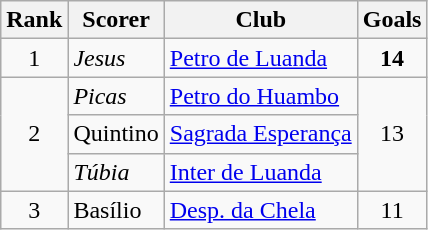<table class="wikitable" style="text-align:center">
<tr>
<th>Rank</th>
<th>Scorer</th>
<th>Club</th>
<th>Goals</th>
</tr>
<tr>
<td>1</td>
<td align="left"> <em>Jesus</em></td>
<td align="left"><a href='#'>Petro de Luanda</a></td>
<td><strong>14</strong></td>
</tr>
<tr>
<td rowspan=3>2</td>
<td align="left"> <em>Picas</em></td>
<td align="left"><a href='#'>Petro do Huambo</a></td>
<td rowspan=3>13</td>
</tr>
<tr>
<td align="left"> Quintino</td>
<td align="left"><a href='#'>Sagrada Esperança</a></td>
</tr>
<tr>
<td align="left"> <em>Túbia</em></td>
<td align="left"><a href='#'>Inter de Luanda</a></td>
</tr>
<tr>
<td>3</td>
<td align="left"> Basílio</td>
<td align="left"><a href='#'>Desp. da Chela</a></td>
<td>11</td>
</tr>
</table>
